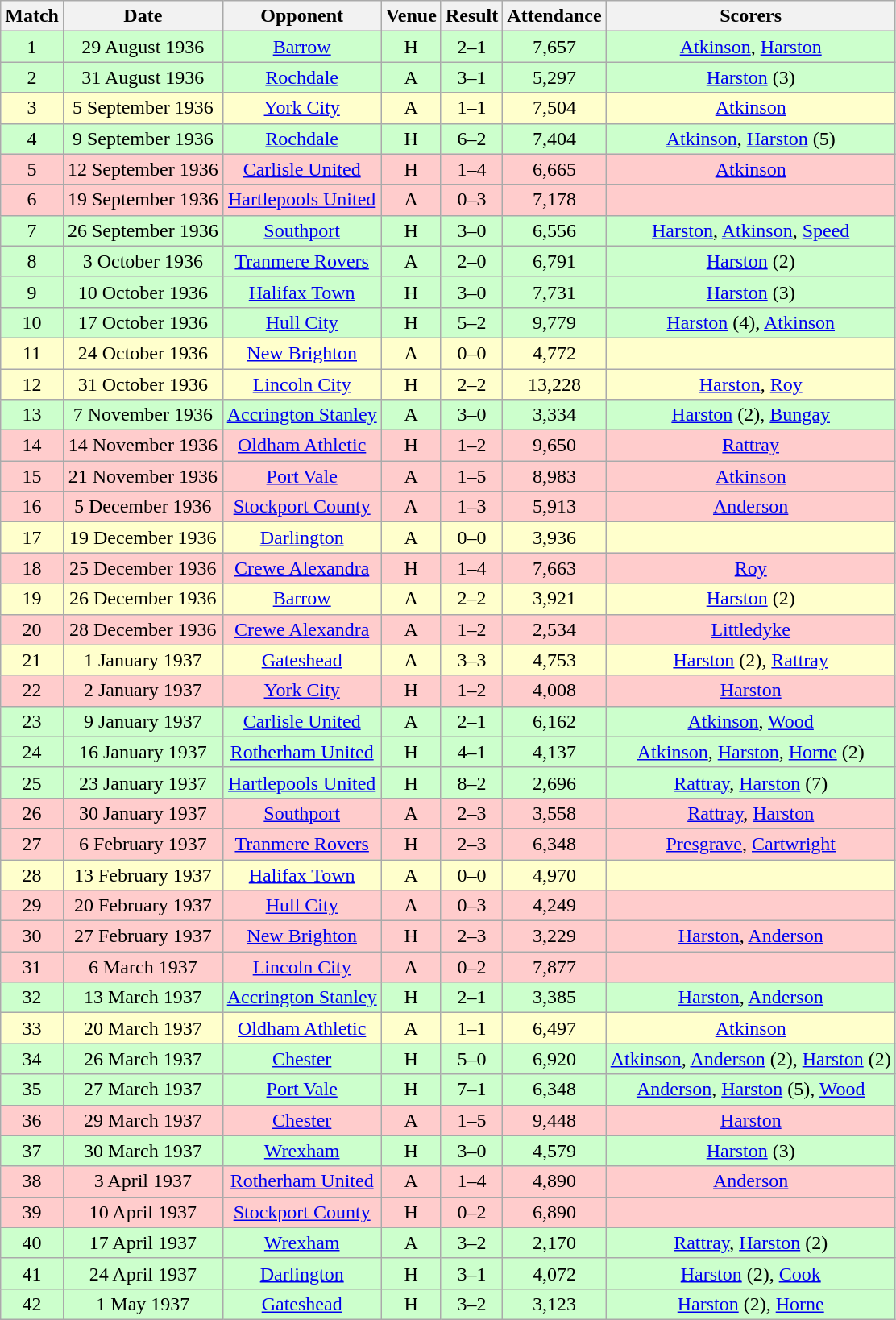<table class="wikitable " style="font-size:100%; text-align:center">
<tr>
<th>Match</th>
<th>Date</th>
<th>Opponent</th>
<th>Venue</th>
<th>Result</th>
<th>Attendance</th>
<th>Scorers</th>
</tr>
<tr style="background: #CCFFCC;">
<td>1</td>
<td>29 August 1936</td>
<td><a href='#'>Barrow</a></td>
<td>H</td>
<td>2–1</td>
<td>7,657</td>
<td><a href='#'>Atkinson</a>, <a href='#'>Harston</a></td>
</tr>
<tr style="background: #CCFFCC;">
<td>2</td>
<td>31 August 1936</td>
<td><a href='#'>Rochdale</a></td>
<td>A</td>
<td>3–1</td>
<td>5,297</td>
<td><a href='#'>Harston</a> (3)</td>
</tr>
<tr style="background: #FFFFCC;">
<td>3</td>
<td>5 September 1936</td>
<td><a href='#'>York City</a></td>
<td>A</td>
<td>1–1</td>
<td>7,504</td>
<td><a href='#'>Atkinson</a></td>
</tr>
<tr style="background: #CCFFCC;">
<td>4</td>
<td>9 September 1936</td>
<td><a href='#'>Rochdale</a></td>
<td>H</td>
<td>6–2</td>
<td>7,404</td>
<td><a href='#'>Atkinson</a>, <a href='#'>Harston</a> (5)</td>
</tr>
<tr style="background: #FFCCCC;">
<td>5</td>
<td>12 September 1936</td>
<td><a href='#'>Carlisle United</a></td>
<td>H</td>
<td>1–4</td>
<td>6,665</td>
<td><a href='#'>Atkinson</a></td>
</tr>
<tr style="background: #FFCCCC;">
<td>6</td>
<td>19 September 1936</td>
<td><a href='#'>Hartlepools United</a></td>
<td>A</td>
<td>0–3</td>
<td>7,178</td>
<td></td>
</tr>
<tr style="background: #CCFFCC;">
<td>7</td>
<td>26 September 1936</td>
<td><a href='#'>Southport</a></td>
<td>H</td>
<td>3–0</td>
<td>6,556</td>
<td><a href='#'>Harston</a>, <a href='#'>Atkinson</a>, <a href='#'>Speed</a></td>
</tr>
<tr style="background: #CCFFCC;">
<td>8</td>
<td>3 October 1936</td>
<td><a href='#'>Tranmere Rovers</a></td>
<td>A</td>
<td>2–0</td>
<td>6,791</td>
<td><a href='#'>Harston</a> (2)</td>
</tr>
<tr style="background: #CCFFCC;">
<td>9</td>
<td>10 October 1936</td>
<td><a href='#'>Halifax Town</a></td>
<td>H</td>
<td>3–0</td>
<td>7,731</td>
<td><a href='#'>Harston</a> (3)</td>
</tr>
<tr style="background: #CCFFCC;">
<td>10</td>
<td>17 October 1936</td>
<td><a href='#'>Hull City</a></td>
<td>H</td>
<td>5–2</td>
<td>9,779</td>
<td><a href='#'>Harston</a> (4), <a href='#'>Atkinson</a></td>
</tr>
<tr style="background: #FFFFCC;">
<td>11</td>
<td>24 October 1936</td>
<td><a href='#'>New Brighton</a></td>
<td>A</td>
<td>0–0</td>
<td>4,772</td>
<td></td>
</tr>
<tr style="background: #FFFFCC;">
<td>12</td>
<td>31 October 1936</td>
<td><a href='#'>Lincoln City</a></td>
<td>H</td>
<td>2–2</td>
<td>13,228</td>
<td><a href='#'>Harston</a>, <a href='#'>Roy</a></td>
</tr>
<tr style="background: #CCFFCC;">
<td>13</td>
<td>7 November 1936</td>
<td><a href='#'>Accrington Stanley</a></td>
<td>A</td>
<td>3–0</td>
<td>3,334</td>
<td><a href='#'>Harston</a> (2), <a href='#'>Bungay</a></td>
</tr>
<tr style="background: #FFCCCC;">
<td>14</td>
<td>14 November 1936</td>
<td><a href='#'>Oldham Athletic</a></td>
<td>H</td>
<td>1–2</td>
<td>9,650</td>
<td><a href='#'>Rattray</a></td>
</tr>
<tr style="background: #FFCCCC;">
<td>15</td>
<td>21 November 1936</td>
<td><a href='#'>Port Vale</a></td>
<td>A</td>
<td>1–5</td>
<td>8,983</td>
<td><a href='#'>Atkinson</a></td>
</tr>
<tr style="background: #FFCCCC;">
<td>16</td>
<td>5 December 1936</td>
<td><a href='#'>Stockport County</a></td>
<td>A</td>
<td>1–3</td>
<td>5,913</td>
<td><a href='#'>Anderson</a></td>
</tr>
<tr style="background: #FFFFCC;">
<td>17</td>
<td>19 December 1936</td>
<td><a href='#'>Darlington</a></td>
<td>A</td>
<td>0–0</td>
<td>3,936</td>
<td></td>
</tr>
<tr style="background: #FFCCCC;">
<td>18</td>
<td>25 December 1936</td>
<td><a href='#'>Crewe Alexandra</a></td>
<td>H</td>
<td>1–4</td>
<td>7,663</td>
<td><a href='#'>Roy</a></td>
</tr>
<tr style="background: #FFFFCC;">
<td>19</td>
<td>26 December 1936</td>
<td><a href='#'>Barrow</a></td>
<td>A</td>
<td>2–2</td>
<td>3,921</td>
<td><a href='#'>Harston</a> (2)</td>
</tr>
<tr style="background: #FFCCCC;">
<td>20</td>
<td>28 December 1936</td>
<td><a href='#'>Crewe Alexandra</a></td>
<td>A</td>
<td>1–2</td>
<td>2,534</td>
<td><a href='#'>Littledyke</a></td>
</tr>
<tr style="background: #FFFFCC;">
<td>21</td>
<td>1 January 1937</td>
<td><a href='#'>Gateshead</a></td>
<td>A</td>
<td>3–3</td>
<td>4,753</td>
<td><a href='#'>Harston</a> (2), <a href='#'>Rattray</a></td>
</tr>
<tr style="background: #FFCCCC;">
<td>22</td>
<td>2 January 1937</td>
<td><a href='#'>York City</a></td>
<td>H</td>
<td>1–2</td>
<td>4,008</td>
<td><a href='#'>Harston</a></td>
</tr>
<tr style="background: #CCFFCC;">
<td>23</td>
<td>9 January 1937</td>
<td><a href='#'>Carlisle United</a></td>
<td>A</td>
<td>2–1</td>
<td>6,162</td>
<td><a href='#'>Atkinson</a>, <a href='#'>Wood</a></td>
</tr>
<tr style="background: #CCFFCC;">
<td>24</td>
<td>16 January 1937</td>
<td><a href='#'>Rotherham United</a></td>
<td>H</td>
<td>4–1</td>
<td>4,137</td>
<td><a href='#'>Atkinson</a>, <a href='#'>Harston</a>, <a href='#'>Horne</a> (2)</td>
</tr>
<tr style="background: #CCFFCC;">
<td>25</td>
<td>23 January 1937</td>
<td><a href='#'>Hartlepools United</a></td>
<td>H</td>
<td>8–2</td>
<td>2,696</td>
<td><a href='#'>Rattray</a>, <a href='#'>Harston</a> (7)</td>
</tr>
<tr style="background: #FFCCCC;">
<td>26</td>
<td>30 January 1937</td>
<td><a href='#'>Southport</a></td>
<td>A</td>
<td>2–3</td>
<td>3,558</td>
<td><a href='#'>Rattray</a>, <a href='#'>Harston</a></td>
</tr>
<tr style="background: #FFCCCC;">
<td>27</td>
<td>6 February 1937</td>
<td><a href='#'>Tranmere Rovers</a></td>
<td>H</td>
<td>2–3</td>
<td>6,348</td>
<td><a href='#'>Presgrave</a>, <a href='#'>Cartwright</a></td>
</tr>
<tr style="background: #FFFFCC;">
<td>28</td>
<td>13 February 1937</td>
<td><a href='#'>Halifax Town</a></td>
<td>A</td>
<td>0–0</td>
<td>4,970</td>
<td></td>
</tr>
<tr style="background: #FFCCCC;">
<td>29</td>
<td>20 February 1937</td>
<td><a href='#'>Hull City</a></td>
<td>A</td>
<td>0–3</td>
<td>4,249</td>
<td></td>
</tr>
<tr style="background: #FFCCCC;">
<td>30</td>
<td>27 February 1937</td>
<td><a href='#'>New Brighton</a></td>
<td>H</td>
<td>2–3</td>
<td>3,229</td>
<td><a href='#'>Harston</a>, <a href='#'>Anderson</a></td>
</tr>
<tr style="background: #FFCCCC;">
<td>31</td>
<td>6 March 1937</td>
<td><a href='#'>Lincoln City</a></td>
<td>A</td>
<td>0–2</td>
<td>7,877</td>
<td></td>
</tr>
<tr style="background: #CCFFCC;">
<td>32</td>
<td>13 March 1937</td>
<td><a href='#'>Accrington Stanley</a></td>
<td>H</td>
<td>2–1</td>
<td>3,385</td>
<td><a href='#'>Harston</a>, <a href='#'>Anderson</a></td>
</tr>
<tr style="background: #FFFFCC;">
<td>33</td>
<td>20 March 1937</td>
<td><a href='#'>Oldham Athletic</a></td>
<td>A</td>
<td>1–1</td>
<td>6,497</td>
<td><a href='#'>Atkinson</a></td>
</tr>
<tr style="background: #CCFFCC;">
<td>34</td>
<td>26 March 1937</td>
<td><a href='#'>Chester</a></td>
<td>H</td>
<td>5–0</td>
<td>6,920</td>
<td><a href='#'>Atkinson</a>, <a href='#'>Anderson</a> (2), <a href='#'>Harston</a> (2)</td>
</tr>
<tr style="background: #CCFFCC;">
<td>35</td>
<td>27 March 1937</td>
<td><a href='#'>Port Vale</a></td>
<td>H</td>
<td>7–1</td>
<td>6,348</td>
<td><a href='#'>Anderson</a>, <a href='#'>Harston</a> (5), <a href='#'>Wood</a></td>
</tr>
<tr style="background: #FFCCCC;">
<td>36</td>
<td>29 March 1937</td>
<td><a href='#'>Chester</a></td>
<td>A</td>
<td>1–5</td>
<td>9,448</td>
<td><a href='#'>Harston</a></td>
</tr>
<tr style="background: #CCFFCC;">
<td>37</td>
<td>30 March 1937</td>
<td><a href='#'>Wrexham</a></td>
<td>H</td>
<td>3–0</td>
<td>4,579</td>
<td><a href='#'>Harston</a> (3)</td>
</tr>
<tr style="background: #FFCCCC;">
<td>38</td>
<td>3 April 1937</td>
<td><a href='#'>Rotherham United</a></td>
<td>A</td>
<td>1–4</td>
<td>4,890</td>
<td><a href='#'>Anderson</a></td>
</tr>
<tr style="background: #FFCCCC;">
<td>39</td>
<td>10 April 1937</td>
<td><a href='#'>Stockport County</a></td>
<td>H</td>
<td>0–2</td>
<td>6,890</td>
<td></td>
</tr>
<tr style="background: #CCFFCC;">
<td>40</td>
<td>17 April 1937</td>
<td><a href='#'>Wrexham</a></td>
<td>A</td>
<td>3–2</td>
<td>2,170</td>
<td><a href='#'>Rattray</a>, <a href='#'>Harston</a> (2)</td>
</tr>
<tr style="background: #CCFFCC;">
<td>41</td>
<td>24 April 1937</td>
<td><a href='#'>Darlington</a></td>
<td>H</td>
<td>3–1</td>
<td>4,072</td>
<td><a href='#'>Harston</a> (2), <a href='#'>Cook</a></td>
</tr>
<tr style="background: #CCFFCC;">
<td>42</td>
<td>1 May 1937</td>
<td><a href='#'>Gateshead</a></td>
<td>H</td>
<td>3–2</td>
<td>3,123</td>
<td><a href='#'>Harston</a> (2), <a href='#'>Horne</a></td>
</tr>
</table>
